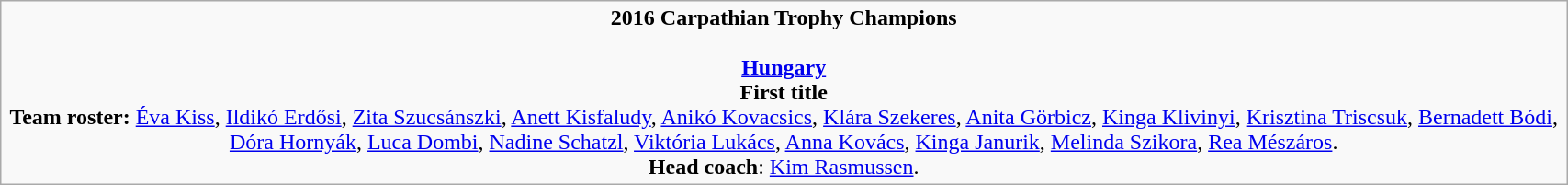<table class="wikitable" width=90%>
<tr align=center>
<td><strong>2016 Carpathian Trophy Champions</strong><br><br><strong><a href='#'>Hungary</a></strong><br><strong>First title</strong><br><strong>Team roster:</strong> <a href='#'>Éva Kiss</a>, <a href='#'>Ildikó Erdősi</a>, <a href='#'>Zita Szucsánszki</a>, <a href='#'>Anett Kisfaludy</a>, <a href='#'>Anikó Kovacsics</a>, <a href='#'>Klára Szekeres</a>, <a href='#'>Anita Görbicz</a>, <a href='#'>Kinga Klivinyi</a>, <a href='#'>Krisztina Triscsuk</a>, <a href='#'>Bernadett Bódi</a>, <a href='#'>Dóra Hornyák</a>, <a href='#'>Luca Dombi</a>, <a href='#'>Nadine Schatzl</a>, <a href='#'>Viktória Lukács</a>, <a href='#'>Anna Kovács</a>, <a href='#'>Kinga Janurik</a>, <a href='#'>Melinda Szikora</a>, <a href='#'>Rea Mészáros</a>.<br><strong>Head coach</strong>: <a href='#'>Kim Rasmussen</a>.</td>
</tr>
</table>
